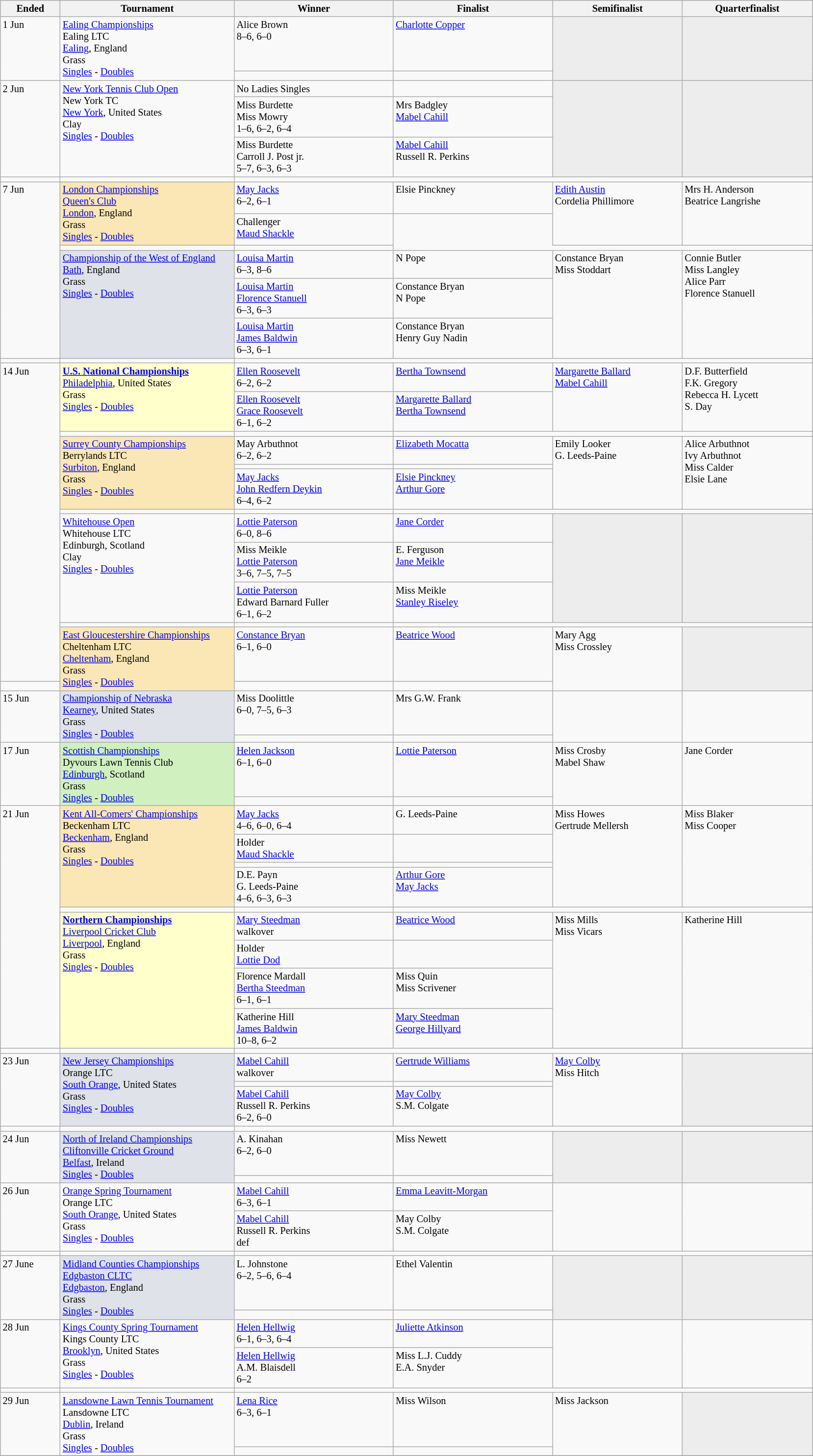<table class="wikitable" style="font-size:85%;">
<tr>
<th width="75">Ended</th>
<th width="230">Tournament</th>
<th width="210">Winner</th>
<th width="210">Finalist</th>
<th width="170">Semifinalist</th>
<th width="170">Quarterfinalist</th>
</tr>
<tr valign=top>
<td rowspan=2>1 Jun</td>
<td rowspan=2><a href='#'>Ealing Championships</a><br>Ealing LTC<br><a href='#'>Ealing</a>, England<br>Grass<br><a href='#'>Singles</a> - <a href='#'>Doubles</a></td>
<td> Alice Brown<br>8–6, 6–0</td>
<td> <a href='#'>Charlotte Copper</a></td>
<td style="background:#ededed;" rowspan=2></td>
<td style="background:#ededed;" rowspan=2></td>
</tr>
<tr valign=top>
<td></td>
<td></td>
</tr>
<tr valign=top>
<td rowspan=3>2 Jun</td>
<td rowspan=3><a href='#'>New York Tennis Club Open</a><br>New York TC<br><a href='#'>New York</a>, United States<br>Clay<br><a href='#'>Singles</a> - <a href='#'>Doubles</a></td>
<td>No Ladies Singles</td>
<td></td>
<td style="background:#ededed;" rowspan=3></td>
<td style="background:#ededed;" rowspan=3></td>
</tr>
<tr valign=top>
<td> Miss Burdette<br> Miss Mowry<br>1–6, 6–2, 6–4</td>
<td> Mrs Badgley<br> <a href='#'>Mabel Cahill</a></td>
</tr>
<tr valign=top>
<td> Miss Burdette<br> Carroll J. Post jr.<br>5–7, 6–3, 6–3</td>
<td> <a href='#'>Mabel Cahill</a><br> Russell R. Perkins</td>
</tr>
<tr valign=top>
<td></td>
<td></td>
</tr>
<tr valign=top>
<td rowspan=6>7 Jun</td>
<td style="background:#fae7b5" rowspan=2><a href='#'>London Championships</a><br><a href='#'>Queen's Club</a><br><a href='#'>London</a>, England<br>Grass<br><a href='#'>Singles</a> - <a href='#'>Doubles</a></td>
<td> <a href='#'>May Jacks</a><br>6–2, 6–1</td>
<td> Elsie Pinckney</td>
<td rowspan=2> <a href='#'>Edith Austin</a> <br> Cordelia Phillimore</td>
<td rowspan=2> Mrs H. Anderson<br> Beatrice Langrishe</td>
</tr>
<tr valign=top>
<td>Challenger<br> <a href='#'>Maud Shackle</a></td>
</tr>
<tr valign=top>
<td></td>
<td></td>
</tr>
<tr valign=top>
<td style="background:#dfe2e9" rowspan=3><a href='#'>Championship of the West of England</a><br><a href='#'>Bath</a>, England<br>Grass<br><a href='#'>Singles</a> - <a href='#'>Doubles</a></td>
<td> <a href='#'>Louisa Martin</a><br>6–3, 8–6</td>
<td> N Pope</td>
<td rowspan=3> Constance Bryan <br>   Miss Stoddart</td>
<td rowspan=3> Connie Butler<br>  Miss Langley <br>  Alice Parr<br> Florence Stanuell</td>
</tr>
<tr valign=top>
<td> <a href='#'>Louisa Martin</a><br> <a href='#'>Florence Stanuell</a><br>6–3, 6–3</td>
<td> Constance Bryan<br> N Pope</td>
</tr>
<tr valign=top>
<td> <a href='#'>Louisa Martin</a><br> <a href='#'>James Baldwin</a><br>6–3, 6–1</td>
<td> Constance Bryan<br> Henry Guy Nadin</td>
</tr>
<tr valign=top>
<td></td>
<td></td>
</tr>
<tr valign=top>
<td rowspan=12>14 Jun</td>
<td style="background:#ffc;" rowspan=2><strong><a href='#'>U.S. National Championships</a></strong><br><a href='#'>Philadelphia</a>, United States<br>Grass<br><a href='#'>Singles</a> - <a href='#'>Doubles</a></td>
<td> <a href='#'>Ellen Roosevelt</a><br>6–2, 6–2</td>
<td> <a href='#'>Bertha Townsend</a></td>
<td rowspan=2> <a href='#'>Margarette Ballard</a><br> <a href='#'>Mabel Cahill</a></td>
<td rowspan=2> D.F. Butterfield<br> F.K. Gregory<br>  Rebecca H. Lycett<br>  S. Day</td>
</tr>
<tr valign=top>
<td> <a href='#'>Ellen Roosevelt</a><br> <a href='#'>Grace Roosevelt</a><br>6–1, 6–2</td>
<td> <a href='#'>Margarette Ballard</a><br> <a href='#'>Bertha Townsend</a></td>
</tr>
<tr valign=top>
<td></td>
<td></td>
</tr>
<tr valign=top>
<td style="background:#fae7b5" rowspan=3><a href='#'>Surrey County Championships</a><br>Berrylands LTC<br><a href='#'>Surbiton</a>, England<br>Grass<br><a href='#'>Singles</a> - <a href='#'>Doubles</a></td>
<td> May Arbuthnot<br>6–2, 6–2</td>
<td> <a href='#'>Elizabeth Mocatta</a></td>
<td rowspan=3> Emily Looker <br> G. Leeds-Paine</td>
<td rowspan=3> Alice Arbuthnot<br>  Ivy Arbuthnot <br> Miss Calder<br> Elsie Lane</td>
</tr>
<tr valign=top>
<td></td>
<td></td>
</tr>
<tr valign=top>
<td> <a href='#'>May Jacks</a><br> <a href='#'>John Redfern Deykin</a><br>6–4, 6–2</td>
<td> <a href='#'>Elsie Pinckney</a><br> <a href='#'>Arthur Gore</a></td>
</tr>
<tr valign=top>
<td></td>
<td></td>
</tr>
<tr valign=top>
<td rowspan=3><a href='#'>Whitehouse Open</a><br>Whitehouse LTC<br>Edinburgh, Scotland<br>Clay<br><a href='#'>Singles</a> - <a href='#'>Doubles</a></td>
<td> <a href='#'>Lottie Paterson</a><br>6–0, 8–6</td>
<td> <a href='#'>Jane Corder</a></td>
<td style="background:#ededed;" rowspan=3></td>
<td style="background:#ededed;" rowspan=3></td>
</tr>
<tr valign=top>
<td> Miss Meikle<br> <a href='#'>Lottie Paterson</a><br>3–6, 7–5, 7–5</td>
<td> E. Ferguson<br> <a href='#'>Jane Meikle</a></td>
</tr>
<tr valign=top>
<td> <a href='#'>Lottie Paterson</a><br> Edward Barnard Fuller<br>6–1, 6–2</td>
<td> Miss Meikle<br> <a href='#'>Stanley Riseley</a></td>
</tr>
<tr valign=top>
<td></td>
<td></td>
</tr>
<tr valign=top>
<td style="background:#fae7b5" rowspan=2><a href='#'>East Gloucestershire Championships</a><br>Cheltenham LTC<br><a href='#'>Cheltenham</a>, England<br>Grass<br><a href='#'>Singles</a> - <a href='#'>Doubles</a></td>
<td> <a href='#'>Constance Bryan</a><br>6–1, 6–0</td>
<td> <a href='#'>Beatrice Wood</a></td>
<td rowspan=2> Mary Agg <br> Miss Crossley</td>
<td style="background:#ededed;" rowspan=2></td>
</tr>
<tr valign=top>
<td></td>
<td></td>
</tr>
<tr valign=top>
<td rowspan=2>15 Jun</td>
<td style="background:#dfe2e9" rowspan=2><a href='#'>Championship of Nebraska</a><br><a href='#'>Kearney</a>, United States<br>Grass<br><a href='#'>Singles</a> - <a href='#'>Doubles</a></td>
<td> Miss Doolittle<br>6–0, 7–5, 6–3</td>
<td> Mrs G.W. Frank</td>
<td rowspan=2></td>
<td rowspan=2></td>
</tr>
<tr valign=top>
<td></td>
<td></td>
</tr>
<tr valign=top>
<td rowspan=2>17 Jun</td>
<td style="background:#d0f0c0" rowspan=2><a href='#'>Scottish Championships</a><br>Dyvours Lawn Tennis Club<br> <a href='#'>Edinburgh</a>, Scotland<br>Grass<br><a href='#'>Singles</a> - <a href='#'>Doubles</a></td>
<td> <a href='#'>Helen Jackson</a><br>6–1, 6–0</td>
<td> <a href='#'>Lottie Paterson</a></td>
<td rowspan=2> Miss Crosby<br>  Mabel Shaw</td>
<td rowspan=2> Jane Corder</td>
</tr>
<tr valign=top>
<td></td>
<td></td>
</tr>
<tr valign=top>
<td rowspan=9>21 Jun</td>
<td style="background:#fae7b5" rowspan=4><a href='#'>Kent All-Comers' Championships</a><br>Beckenham LTC<br><a href='#'>Beckenham</a>, England<br>Grass<br><a href='#'>Singles</a> - <a href='#'>Doubles</a></td>
<td> <a href='#'>May Jacks</a><br>4–6, 6–0, 6–4</td>
<td> G. Leeds-Paine</td>
<td rowspan=4> Miss Howes<br>  Gertrude Mellersh</td>
<td rowspan=4> Miss Blaker <br>   Miss Cooper</td>
</tr>
<tr valign=top>
<td>Holder<br> <a href='#'>Maud Shackle</a></td>
</tr>
<tr valign=top>
<td></td>
<td></td>
</tr>
<tr valign=top>
<td> D.E. Payn<br> G. Leeds-Paine<br>4–6, 6–3, 6–3</td>
<td> <a href='#'>Arthur Gore</a><br> <a href='#'>May Jacks</a></td>
</tr>
<tr valign=top>
<td></td>
<td></td>
</tr>
<tr valign=top>
<td style="background:#ffc;" rowspan=4><strong><a href='#'>Northern Championships</a></strong><br><a href='#'>Liverpool Cricket Club</a><br><a href='#'>Liverpool</a>, England<br>Grass<br><a href='#'>Singles</a> - <a href='#'>Doubles</a></td>
<td> <a href='#'>Mary Steedman</a><br>walkover</td>
<td> <a href='#'>Beatrice Wood</a></td>
<td rowspan=4> Miss Mills <br>  Miss Vicars</td>
<td rowspan=4> Katherine Hill</td>
</tr>
<tr valign=top>
<td>Holder<br> <a href='#'>Lottie Dod</a></td>
</tr>
<tr valign=top>
<td> Florence Mardall<br> <a href='#'>Bertha Steedman</a><br>6–1, 6–1</td>
<td> Miss Quin<br> Miss Scrivener</td>
</tr>
<tr valign=top>
<td> Katherine Hill<br> <a href='#'>James Baldwin</a><br>10–8, 6–2</td>
<td> <a href='#'>Mary Steedman</a><br> <a href='#'>George Hillyard</a></td>
</tr>
<tr valign=top>
<td></td>
<td></td>
</tr>
<tr valign=top>
<td rowspan=3>23 Jun</td>
<td style="background:#dfe2e9" rowspan=3><a href='#'>New Jersey Championships</a><br>Orange LTC<br><a href='#'>South Orange</a>, United States<br>Grass<br><a href='#'>Singles</a> - <a href='#'>Doubles</a></td>
<td> <a href='#'>Mabel Cahill</a><br>walkover</td>
<td> <a href='#'>Gertrude Williams</a></td>
<td rowspan=3> <a href='#'>May Colby</a><br> Miss Hitch</td>
<td style="background:#ededed;" rowspan=3></td>
</tr>
<tr valign=top>
<td></td>
<td></td>
</tr>
<tr valign=top>
<td> <a href='#'>Mabel Cahill</a><br> Russell R. Perkins<br>6–2, 6–0</td>
<td> <a href='#'>May Colby</a><br> S.M. Colgate</td>
</tr>
<tr valign=top>
<td></td>
<td></td>
</tr>
<tr valign=top>
<td rowspan=2>24 Jun</td>
<td style="background:#dfe2e9" rowspan=2><a href='#'>North of Ireland Championships</a><br><a href='#'>Cliftonville Cricket Ground</a> <br><a href='#'>Belfast</a>, Ireland<br><a href='#'>Singles</a> - <a href='#'>Doubles</a></td>
<td> A. Kinahan<br>6–2, 6–0</td>
<td> Miss Newett</td>
<td style="background:#ededed;" rowspan=2></td>
<td style="background:#ededed;" rowspan=2></td>
</tr>
<tr valign=top>
<td></td>
<td></td>
</tr>
<tr valign=top>
<td rowspan=2>26 Jun</td>
<td rowspan=2><a href='#'>Orange Spring Tournament</a><br>Orange LTC<br><a href='#'>South Orange</a>, United States<br>Grass<br><a href='#'>Singles</a> - <a href='#'>Doubles</a></td>
<td> <a href='#'>Mabel Cahill</a><br>6–3, 6–1</td>
<td> <a href='#'>Emma Leavitt-Morgan</a></td>
<td rowspan=2></td>
<td rowspan=2></td>
</tr>
<tr valign=top>
<td> <a href='#'>Mabel Cahill</a><br>  Russell R. Perkins<br>def</td>
<td> May Colby<br> S.M. Colgate</td>
</tr>
<tr valign=top>
<td></td>
<td></td>
</tr>
<tr valign=top>
<td rowspan=2>27 June</td>
<td style="background:#dfe2e9" rowspan=2><a href='#'>Midland Counties Championships</a><br><a href='#'>Edgbaston CLTC</a><br><a href='#'>Edgbaston</a>, England<br>Grass<br><a href='#'>Singles</a> - <a href='#'>Doubles</a></td>
<td> L. Johnstone<br>6–2, 5–6, 6–4</td>
<td> Ethel Valentin</td>
<td style="background:#ededed;" rowspan=2></td>
<td style="background:#ededed;" rowspan=2></td>
</tr>
<tr valign=top>
<td></td>
<td></td>
</tr>
<tr valign=top>
<td rowspan=2>28 Jun</td>
<td rowspan=2><a href='#'>Kings County Spring Tournament</a><br>Kings County LTC<br><a href='#'>Brooklyn</a>, United States<br>Grass<br><a href='#'>Singles</a> - <a href='#'>Doubles</a></td>
<td> <a href='#'>Helen Hellwig</a><br>6–1, 6–3, 6–4</td>
<td> <a href='#'>Juliette Atkinson</a></td>
<td rowspan=2></td>
<td rowspan=2></td>
</tr>
<tr valign=top>
<td> <a href='#'>Helen Hellwig</a><br>  A.M. Blaisdell<br>6–2</td>
<td> Miss L.J. Cuddy<br> E.A. Snyder</td>
</tr>
<tr valign=top>
<td></td>
<td></td>
</tr>
<tr valign=top>
<td rowspan=2>29 Jun</td>
<td rowspan=2><a href='#'>Lansdowne Lawn Tennis Tournament</a><br>Lansdowne LTC<br><a href='#'>Dublin</a>, Ireland<br>Grass<br><a href='#'>Singles</a> - <a href='#'>Doubles</a></td>
<td> <a href='#'>Lena Rice</a><br>6–3, 6–1</td>
<td> Miss Wilson</td>
<td rowspan=2> Miss Jackson</td>
<td style="background:#ededed;" rowspan=2></td>
</tr>
<tr valign=top>
<td></td>
<td></td>
</tr>
<tr valign=top>
</tr>
</table>
